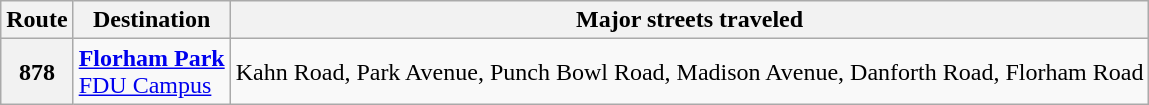<table class="wikitable">
<tr>
<th>Route</th>
<th>Destination</th>
<th>Major streets traveled</th>
</tr>
<tr>
<th>878</th>
<td><strong><a href='#'>Florham Park</a></strong><br><a href='#'>FDU Campus</a></td>
<td>Kahn Road, Park Avenue, Punch Bowl Road, Madison Avenue, Danforth Road, Florham Road</td>
</tr>
</table>
